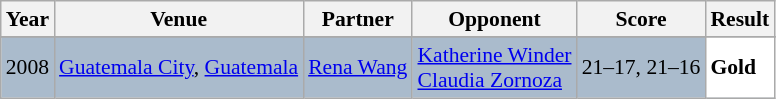<table class="sortable wikitable" style="font-size: 90%;">
<tr>
<th>Year</th>
<th>Venue</th>
<th>Partner</th>
<th>Opponent</th>
<th>Score</th>
<th>Result</th>
</tr>
<tr>
</tr>
<tr style="background:#AABBCC">
<td align="center">2008</td>
<td align="left"><a href='#'>Guatemala City</a>, <a href='#'>Guatemala</a></td>
<td align="left"> <a href='#'>Rena Wang</a></td>
<td align="left"> <a href='#'>Katherine Winder</a><br> <a href='#'>Claudia Zornoza</a></td>
<td align="center">21–17, 21–16</td>
<td style="text-align:left; background:white"> <strong>Gold</strong></td>
</tr>
</table>
